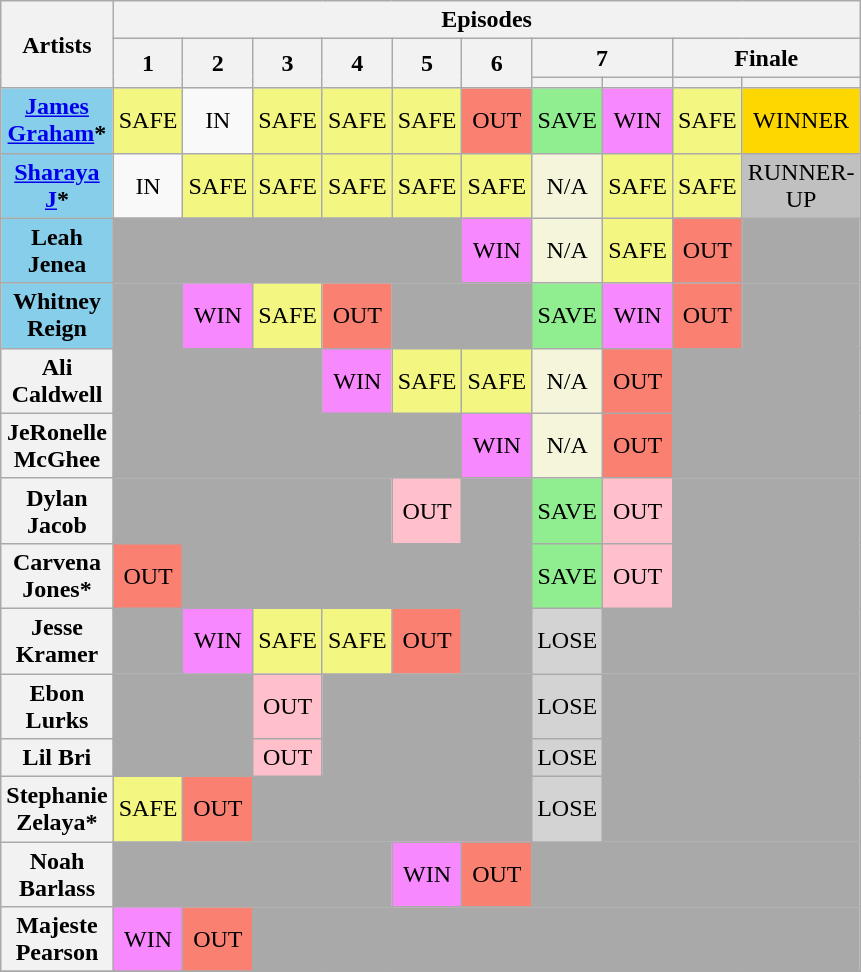<table class="wikitable" style="text-align:center; width:38%;">
<tr>
<th rowspan="3" style="width:12%;">Artists</th>
<th colspan="10" style="text-align:center;">Episodes</th>
</tr>
<tr>
<th rowspan="2" style="text-align:center; width:4%;">1</th>
<th rowspan="2" style="text-align:center; width:4%;">2</th>
<th rowspan="2" style="text-align:center; width:4%;">3</th>
<th rowspan="2" style="text-align:center; width:4%;">4</th>
<th rowspan="2" style="text-align:center; width:4%;">5</th>
<th rowspan="2" style="text-align:center; width:4%;">6</th>
<th colspan="2" style="text-align:center; width:4%;">7</th>
<th colspan="2" style="text-align:center; width:4%;">Finale</th>
</tr>
<tr>
<th></th>
<th></th>
<th></th>
<th></th>
</tr>
<tr>
<th style="background:skyblue;"><a href='#'>James Graham</a>*</th>
<td style="background:#F3F781;">SAFE</td>
<td>IN</td>
<td style="background:#F3F781;">SAFE</td>
<td style="background:#F3F781;">SAFE</td>
<td style="background:#F3F781;">SAFE</td>
<td style="background:#FA8072;">OUT</td>
<td style="background:lightgreen;">SAVE</td>
<td style="background:#F888FD;">WIN</td>
<td style="background:#F3F781;">SAFE</td>
<td style="background:gold;">WINNER</td>
</tr>
<tr>
<th style="background:skyblue;"><a href='#'>Sharaya J</a>*</th>
<td>IN</td>
<td style="background:#F3F781;">SAFE</td>
<td style="background:#F3F781;">SAFE</td>
<td style="background:#F3F781;">SAFE</td>
<td style="background:#F3F781;">SAFE</td>
<td style="background:#F3F781;">SAFE</td>
<td style="background:beige;">N/A</td>
<td style="background:#F3F781;">SAFE</td>
<td style="background:#F3F781;">SAFE</td>
<td style="background:silver;">RUNNER-UP</td>
</tr>
<tr>
<th style="background:skyblue;">Leah Jenea</th>
<td colspan="5" style="background:darkgray;"></td>
<td style="background:#F888FD;">WIN</td>
<td style="background:beige;">N/A</td>
<td style="background:#F3F781;">SAFE</td>
<td style="background:#FA8072;">OUT</td>
<td colspan="1" style="background:darkgray;"></td>
</tr>
<tr>
<th style="background:skyblue;">Whitney Reign</th>
<td colspan="1" style="background:darkgray;"></td>
<td style="background:#F888FD;">WIN</td>
<td style="background:#F3F781;">SAFE</td>
<td style="background:#FA8072;">OUT</td>
<td colspan="2" style="background:darkgray;"></td>
<td style="background:lightgreen;">SAVE</td>
<td style="background:#F888FD;">WIN</td>
<td style="background:#FA8072;">OUT</td>
<td colspan="1" style="background:darkgray;"></td>
</tr>
<tr>
<th>Ali Caldwell</th>
<td colspan="3" style="background:darkgray;"></td>
<td style="background:#F888FD;">WIN</td>
<td style="background:#F3F781;">SAFE</td>
<td style="background:#F3F781;">SAFE</td>
<td style="background:beige;">N/A</td>
<td style="background:salmon;">OUT</td>
<td colspan="2" style="background:darkgray;"></td>
</tr>
<tr>
<th>JeRonelle McGhee</th>
<td colspan="5" style="background:darkgray;"></td>
<td style="background:#F888FD;">WIN</td>
<td style="background:beige;">N/A</td>
<td style="background:#FA8072;">OUT</td>
<td colspan="2" style="background:darkgray;"></td>
</tr>
<tr>
<th>Dylan Jacob</th>
<td colspan="4" style="background:darkgray;"></td>
<td style="background:pink;">OUT</td>
<td colspan="1" style="background:darkgray;"></td>
<td style="background:lightgreen;">SAVE</td>
<td style="background:pink;">OUT</td>
<td colspan="2" style="background:darkgray;"></td>
</tr>
<tr>
<th>Carvena Jones*</th>
<td style="background:#FA8072;">OUT</td>
<td colspan="5" style="background:darkgray;"></td>
<td style="background:lightgreen;">SAVE</td>
<td style="background:pink;">OUT</td>
<td colspan="2" style="background:darkgray;"></td>
</tr>
<tr>
<th>Jesse Kramer</th>
<td colspan="1" style="background:darkgray;"></td>
<td style="background:#F888FD;">WIN</td>
<td style="background:#F3F781;">SAFE</td>
<td style="background:#F3F781;">SAFE</td>
<td style="background:#FA8072;">OUT</td>
<td colspan="1" style="background:darkgray;"></td>
<td style="background:lightgray;">LOSE</td>
<td colspan="3" style="background:darkgray;"></td>
</tr>
<tr>
<th>Ebon Lurks</th>
<td colspan="2" style="background:darkgray;"></td>
<td style="background:pink;">OUT</td>
<td colspan="3" style="background:darkgray;"></td>
<td style="background:lightgray;">LOSE</td>
<td colspan="3" style="background:darkgray;"></td>
</tr>
<tr>
<th>Lil Bri</th>
<td colspan="2" style="background:darkgray;"></td>
<td style="background:pink;">OUT</td>
<td colspan="3" style="background:darkgray;"></td>
<td style="background:lightgray;">LOSE</td>
<td colspan="3" style="background:darkgray;"></td>
</tr>
<tr>
<th>Stephanie Zelaya*</th>
<td style="background:#F3F781;">SAFE</td>
<td style="background:#FA8072;">OUT</td>
<td colspan="4" style="background:darkgray;"></td>
<td style="background:lightgray;">LOSE</td>
<td colspan="3" style="background:darkgray;"></td>
</tr>
<tr>
<th>Noah Barlass</th>
<td colspan="4" style="background:darkgray;"></td>
<td style="background:#F888FD;">WIN</td>
<td bgcolor=#FA8072>OUT</td>
<td colspan="4" bgcolor=darkgray></td>
</tr>
<tr>
<th>Majeste Pearson</th>
<td style="background:#F888FD;">WIN</td>
<td style="background:#FA8072;">OUT</td>
<td colspan="8" style="background:darkgray;"></td>
</tr>
<tr>
</tr>
</table>
